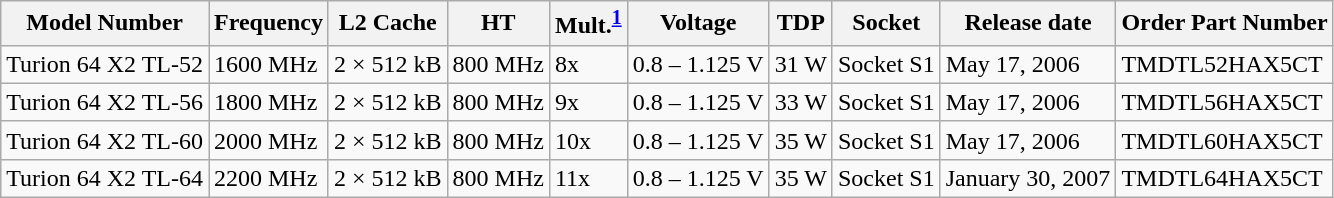<table class="wikitable">
<tr>
<th>Model Number</th>
<th>Frequency</th>
<th>L2 Cache</th>
<th>HT</th>
<th>Mult.<sup><a href='#'>1</a></sup></th>
<th>Voltage</th>
<th>TDP</th>
<th>Socket</th>
<th>Release date</th>
<th>Order Part Number</th>
</tr>
<tr>
<td>Turion 64 X2 TL-52</td>
<td>1600 MHz</td>
<td>2 × 512 kB</td>
<td>800 MHz</td>
<td>8x</td>
<td>0.8 – 1.125 V</td>
<td>31 W</td>
<td>Socket S1</td>
<td>May 17, 2006</td>
<td>TMDTL52HAX5CT</td>
</tr>
<tr>
<td>Turion 64 X2 TL-56</td>
<td>1800 MHz</td>
<td>2 × 512 kB</td>
<td>800 MHz</td>
<td>9x</td>
<td>0.8 – 1.125 V</td>
<td>33 W</td>
<td>Socket S1</td>
<td>May 17, 2006</td>
<td>TMDTL56HAX5CT</td>
</tr>
<tr>
<td>Turion 64 X2 TL-60</td>
<td>2000 MHz</td>
<td>2 × 512 kB</td>
<td>800 MHz</td>
<td>10x</td>
<td>0.8 – 1.125 V</td>
<td>35 W</td>
<td>Socket S1</td>
<td>May 17, 2006</td>
<td>TMDTL60HAX5CT</td>
</tr>
<tr>
<td>Turion 64 X2 TL-64</td>
<td>2200 MHz</td>
<td>2 × 512 kB</td>
<td>800 MHz</td>
<td>11x</td>
<td>0.8 – 1.125 V</td>
<td>35 W</td>
<td>Socket S1</td>
<td>January 30, 2007</td>
<td>TMDTL64HAX5CT</td>
</tr>
</table>
